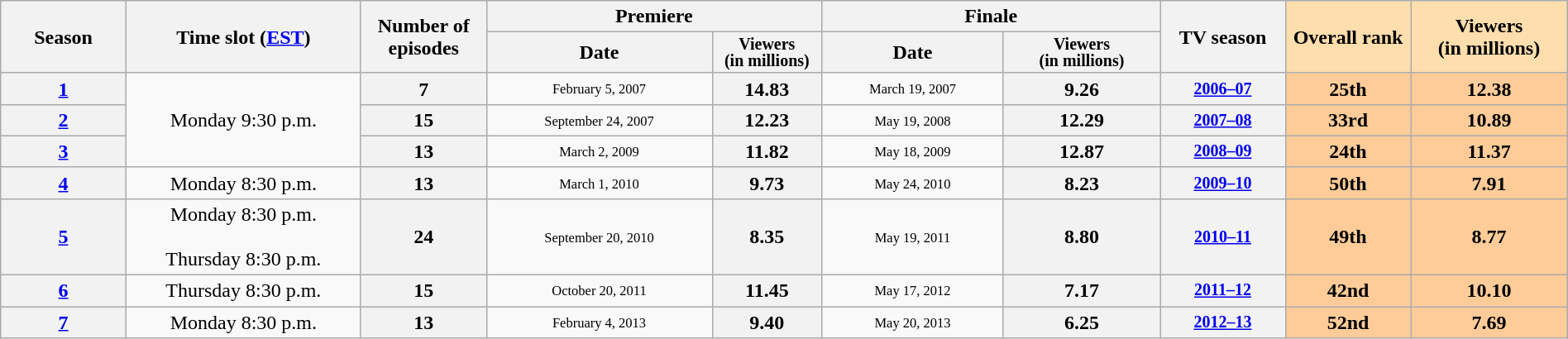<table class="wikitable plainrowheaders" style="text-align:center; width:100%;">
<tr>
<th scope="col" style="width:8%;" rowspan="2">Season</th>
<th scope="col" style="width:15%;" rowspan="2">Time slot (<a href='#'>EST</a>)</th>
<th scope="col" style="width:8%;" rowspan="2">Number of episodes</th>
<th scope="col" colspan=2>Premiere</th>
<th scope="col" colspan=2>Finale</th>
<th scope="col" style="width:8%;" rowspan="2">TV season</th>
<th scope="col" style="width:8%; background:#ffdead;" rowspan="2">Overall rank</th>
<th style="width:10%; background:#ffdead;" rowspan="2">Viewers<br>(in millions)</th>
</tr>
<tr>
<th>Date</th>
<th span style="width:7%; font-size:smaller; line-height:100%;">Viewers<br>(in millions)</th>
<th>Date</th>
<th span style="width:10%; font-size:smaller; line-height:100%;">Viewers<br>(in millions)</th>
</tr>
<tr>
<th scope="row" style="text-align:center;"><a href='#'>1</a></th>
<td rowspan="3" style="text-align:center;">Monday 9:30 p.m.</td>
<th>7</th>
<td style="font-size:11px;line-height:110%">February 5, 2007</td>
<th>14.83</th>
<td style="font-size:11px;line-height:110%">March 19, 2007</td>
<th>9.26</th>
<th style="font-size:smaller"><a href='#'>2006–07</a></th>
<th style="background:#fc9;">25th</th>
<th style="background:#fc9;">12.38</th>
</tr>
<tr>
<th scope="row" style="text-align:center;"><a href='#'>2</a></th>
<th>15</th>
<td style="font-size:11px;line-height:110%">September 24, 2007</td>
<th>12.23</th>
<td style="font-size:11px;line-height:110%">May 19, 2008</td>
<th>12.29</th>
<th style="font-size:smaller"><a href='#'>2007–08</a></th>
<th style="background:#fc9;">33rd</th>
<th style="background:#fc9;">10.89</th>
</tr>
<tr>
<th scope="row" style="text-align:center;"><a href='#'>3</a></th>
<th>13</th>
<td style="font-size:11px;line-height:110%">March 2, 2009</td>
<th>11.82</th>
<td style="font-size:11px;line-height:110%">May 18, 2009</td>
<th>12.87</th>
<th style="font-size:smaller"><a href='#'>2008–09</a></th>
<th style="background:#fc9;">24th</th>
<th style="background:#fc9;">11.37</th>
</tr>
<tr>
<th scope="row" style="text-align:center;"><a href='#'>4</a></th>
<td>Monday 8:30 p.m.</td>
<th>13</th>
<td style="font-size:11px;line-height:110%">March 1, 2010</td>
<th>9.73</th>
<td style="font-size:11px;line-height:110%">May 24, 2010</td>
<th>8.23</th>
<th style="font-size:smaller"><a href='#'>2009–10</a></th>
<th style="background:#fc9;">50th</th>
<th style="background:#fc9;">7.91</th>
</tr>
<tr>
<th scope="row" style="text-align:center;"><a href='#'>5</a></th>
<td>Monday 8:30 p.m.<br><br>Thursday 8:30 p.m.<br></td>
<th>24</th>
<td style="font-size:11px;line-height:110%">September 20, 2010</td>
<th>8.35</th>
<td style="font-size:11px;line-height:110%">May 19, 2011</td>
<th>8.80</th>
<th style="font-size:smaller"><a href='#'>2010–11</a></th>
<th style="background:#fc9;">49th</th>
<th style="background:#fc9;">8.77</th>
</tr>
<tr>
<th scope="row" style="text-align:center;"><a href='#'>6</a></th>
<td>Thursday 8:30 p.m.</td>
<th>15</th>
<td style="font-size:11px;line-height:110%">October 20, 2011</td>
<th>11.45</th>
<td style="font-size:11px;line-height:110%">May 17, 2012</td>
<th>7.17</th>
<th style="font-size:smaller"><a href='#'>2011–12</a></th>
<th style="background:#fc9;">42nd</th>
<th style="background:#fc9;">10.10</th>
</tr>
<tr>
<th scope="row" style="text-align:center;"><a href='#'>7</a></th>
<td>Monday 8:30 p.m.</td>
<th>13</th>
<td style="font-size:11px;line-height:110%">February 4, 2013</td>
<th>9.40</th>
<td style="font-size:11px;line-height:110%">May 20, 2013</td>
<th>6.25</th>
<th style="font-size:smaller"><a href='#'>2012–13</a></th>
<th style="background:#fc9;">52nd</th>
<th style="background:#fc9;">7.69</th>
</tr>
</table>
